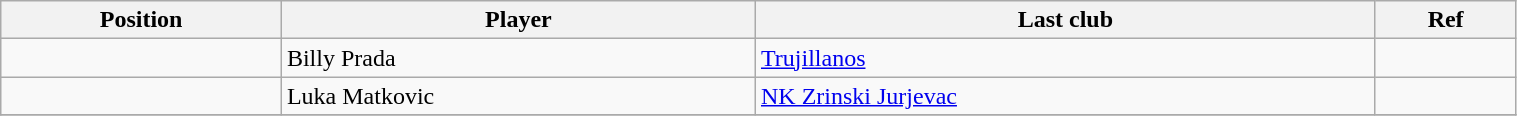<table class="wikitable sortable" style="width:80%; text-align:center; font-size:100%; text-align:left;">
<tr>
<th>Position</th>
<th>Player</th>
<th>Last club</th>
<th>Ref</th>
</tr>
<tr>
<td></td>
<td> Billy Prada</td>
<td> <a href='#'>Trujillanos</a></td>
<td></td>
</tr>
<tr>
<td></td>
<td> Luka Matkovic</td>
<td> <a href='#'>NK Zrinski Jurjevac</a></td>
<td></td>
</tr>
<tr>
</tr>
</table>
